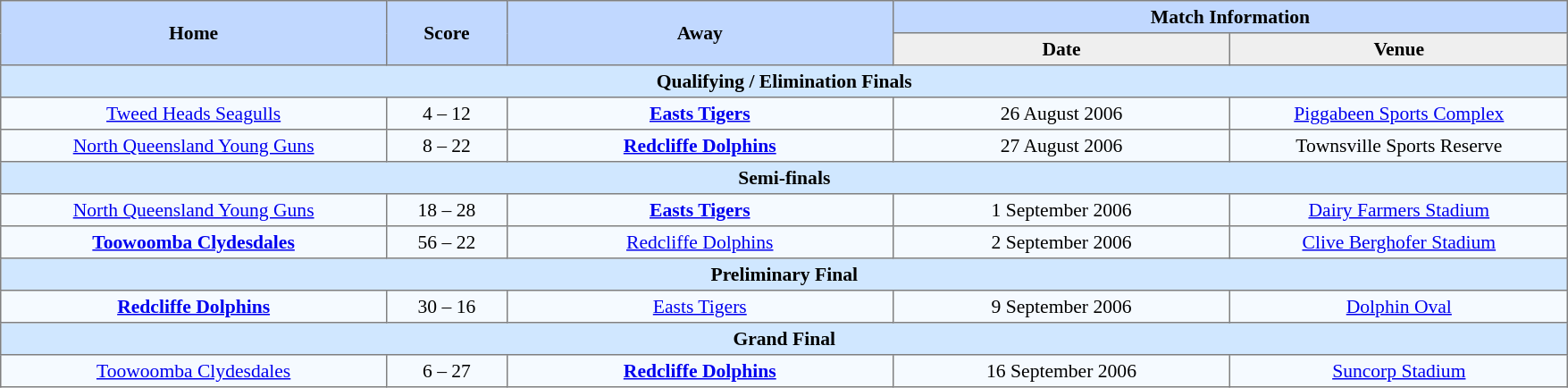<table border=1 style="border-collapse:collapse; font-size:90%; text-align:center;" cellpadding=3 cellspacing=0>
<tr bgcolor=#C1D8FF>
<th rowspan=2 width=16%>Home</th>
<th rowspan=2 width=5%>Score</th>
<th rowspan=2 width=16%>Away</th>
<th colspan=6>Match Information</th>
</tr>
<tr bgcolor=#EFEFEF>
<th width=14%>Date</th>
<th width=14%>Venue</th>
</tr>
<tr bgcolor="#D0E7FF">
<td colspan=7><strong>Qualifying / Elimination Finals</strong></td>
</tr>
<tr bgcolor=#F5FAFF>
<td> <a href='#'>Tweed Heads Seagulls</a></td>
<td>4 – 12</td>
<td> <strong><a href='#'>Easts Tigers</a></strong></td>
<td>26 August 2006</td>
<td><a href='#'>Piggabeen Sports Complex</a></td>
</tr>
<tr bgcolor=#F5FAFF>
<td> <a href='#'>North Queensland Young Guns</a></td>
<td>8 – 22</td>
<td> <strong><a href='#'>Redcliffe Dolphins</a></strong></td>
<td>27 August 2006</td>
<td>Townsville Sports Reserve</td>
</tr>
<tr bgcolor="#D0E7FF">
<td colspan=7><strong>Semi-finals</strong></td>
</tr>
<tr bgcolor=#F5FAFF>
<td> <a href='#'>North Queensland Young Guns</a></td>
<td>18 – 28</td>
<td> <strong><a href='#'>Easts Tigers</a></strong></td>
<td>1 September 2006</td>
<td><a href='#'>Dairy Farmers Stadium</a></td>
</tr>
<tr bgcolor=#F5FAFF>
<td> <strong><a href='#'>Toowoomba Clydesdales</a></strong></td>
<td>56 – 22</td>
<td> <a href='#'>Redcliffe Dolphins</a></td>
<td>2 September 2006</td>
<td><a href='#'>Clive Berghofer Stadium</a></td>
</tr>
<tr bgcolor="#D0E7FF">
<td colspan=7><strong>Preliminary Final</strong></td>
</tr>
<tr bgcolor=#F5FAFF>
<td> <strong><a href='#'>Redcliffe Dolphins</a></strong></td>
<td>30 – 16</td>
<td> <a href='#'>Easts Tigers</a></td>
<td>9 September 2006</td>
<td><a href='#'>Dolphin Oval</a></td>
</tr>
<tr bgcolor="#D0E7FF">
<td colspan=7><strong>Grand Final</strong></td>
</tr>
<tr bgcolor=#F5FAFF>
<td> <a href='#'>Toowoomba Clydesdales</a></td>
<td>6 – 27</td>
<td> <strong><a href='#'>Redcliffe Dolphins</a></strong></td>
<td>16 September 2006</td>
<td><a href='#'>Suncorp Stadium</a></td>
</tr>
</table>
